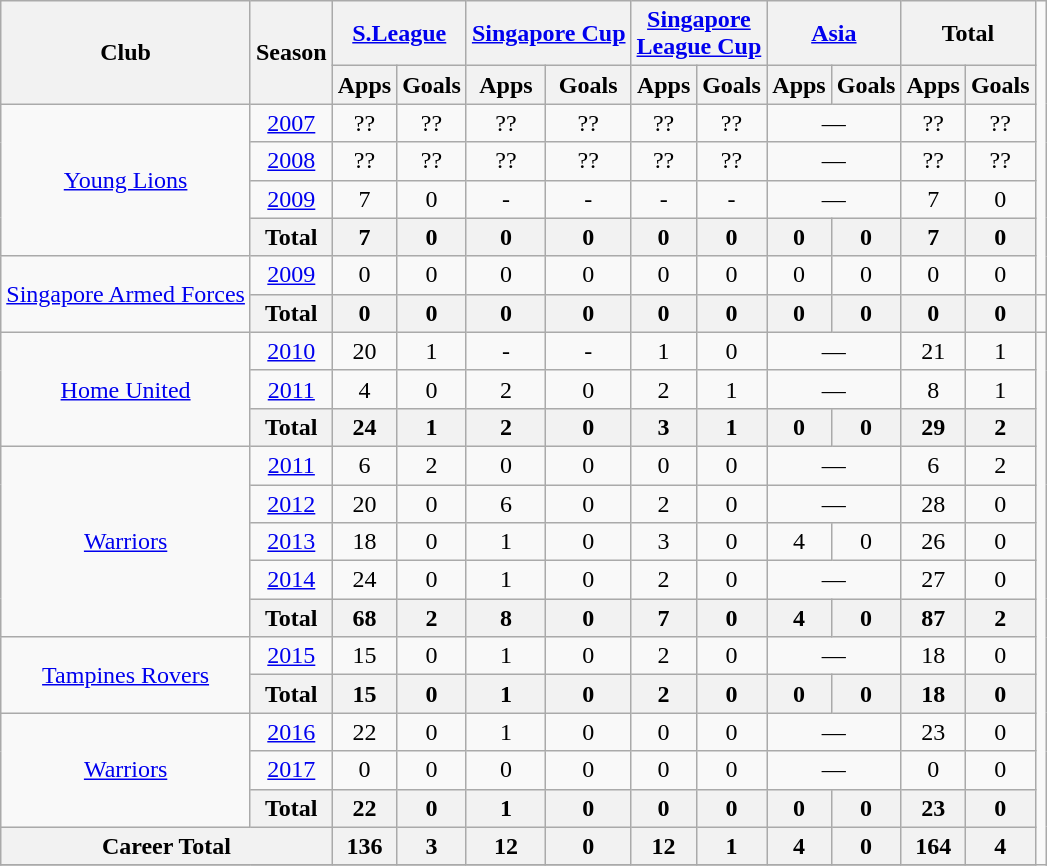<table class="wikitable" style="text-align:center">
<tr>
<th rowspan="2">Club</th>
<th rowspan="2">Season</th>
<th colspan="2"><a href='#'>S.League</a></th>
<th colspan="2"><a href='#'>Singapore Cup</a></th>
<th colspan="2"><a href='#'>Singapore<br>League Cup</a></th>
<th colspan="2"><a href='#'>Asia</a></th>
<th colspan="2">Total</th>
</tr>
<tr>
<th>Apps</th>
<th>Goals</th>
<th>Apps</th>
<th>Goals</th>
<th>Apps</th>
<th>Goals</th>
<th>Apps</th>
<th>Goals</th>
<th>Apps</th>
<th>Goals</th>
</tr>
<tr>
<td rowspan="4"><a href='#'>Young Lions</a></td>
<td><a href='#'>2007</a></td>
<td>??</td>
<td>??</td>
<td>??</td>
<td>??</td>
<td>??</td>
<td>??</td>
<td colspan='2'>—</td>
<td>??</td>
<td>??</td>
</tr>
<tr>
<td><a href='#'>2008</a></td>
<td>??</td>
<td>??</td>
<td>??</td>
<td>??</td>
<td>??</td>
<td>??</td>
<td colspan='2'>—</td>
<td>??</td>
<td>??</td>
</tr>
<tr>
<td><a href='#'>2009</a></td>
<td>7</td>
<td>0</td>
<td>-</td>
<td>-</td>
<td>-</td>
<td>-</td>
<td colspan='2'>—</td>
<td>7</td>
<td>0</td>
</tr>
<tr>
<th>Total</th>
<th>7</th>
<th>0</th>
<th>0</th>
<th>0</th>
<th>0</th>
<th>0</th>
<th>0</th>
<th>0</th>
<th>7</th>
<th>0</th>
</tr>
<tr>
<td rowspan="2"><a href='#'>Singapore Armed Forces</a></td>
<td><a href='#'>2009</a></td>
<td>0</td>
<td>0</td>
<td>0</td>
<td>0</td>
<td>0</td>
<td>0</td>
<td>0</td>
<td>0</td>
<td>0</td>
<td>0</td>
</tr>
<tr>
<th>Total</th>
<th>0</th>
<th>0</th>
<th>0</th>
<th>0</th>
<th>0</th>
<th>0</th>
<th>0</th>
<th>0</th>
<th>0</th>
<th>0</th>
<td></td>
</tr>
<tr>
<td rowspan="3"><a href='#'>Home United</a></td>
<td><a href='#'>2010</a></td>
<td>20</td>
<td>1</td>
<td>-</td>
<td>-</td>
<td>1</td>
<td>0</td>
<td colspan='2'>—</td>
<td>21</td>
<td>1</td>
</tr>
<tr>
<td><a href='#'>2011</a></td>
<td>4</td>
<td>0</td>
<td>2</td>
<td>0</td>
<td>2</td>
<td>1</td>
<td colspan='2'>—</td>
<td>8</td>
<td>1</td>
</tr>
<tr>
<th>Total</th>
<th>24</th>
<th>1</th>
<th>2</th>
<th>0</th>
<th>3</th>
<th>1</th>
<th>0</th>
<th>0</th>
<th>29</th>
<th>2</th>
</tr>
<tr>
<td rowspan="5"><a href='#'>Warriors</a></td>
<td><a href='#'>2011</a></td>
<td>6</td>
<td>2</td>
<td>0</td>
<td>0</td>
<td>0</td>
<td>0</td>
<td colspan='2'>—</td>
<td>6</td>
<td>2</td>
</tr>
<tr>
<td><a href='#'>2012</a></td>
<td>20</td>
<td>0</td>
<td>6</td>
<td>0</td>
<td>2</td>
<td>0</td>
<td colspan='2'>—</td>
<td>28</td>
<td>0</td>
</tr>
<tr>
<td><a href='#'>2013</a></td>
<td>18</td>
<td>0</td>
<td>1</td>
<td>0</td>
<td>3</td>
<td>0</td>
<td>4</td>
<td>0</td>
<td>26</td>
<td>0</td>
</tr>
<tr>
<td><a href='#'>2014</a></td>
<td>24</td>
<td>0</td>
<td>1</td>
<td>0</td>
<td>2</td>
<td>0</td>
<td colspan='2'>—</td>
<td>27</td>
<td>0</td>
</tr>
<tr>
<th>Total</th>
<th>68</th>
<th>2</th>
<th>8</th>
<th>0</th>
<th>7</th>
<th>0</th>
<th>4</th>
<th>0</th>
<th>87</th>
<th>2</th>
</tr>
<tr>
<td rowspan="2"><a href='#'>Tampines Rovers</a></td>
<td><a href='#'>2015</a></td>
<td>15</td>
<td>0</td>
<td>1</td>
<td>0</td>
<td>2</td>
<td>0</td>
<td colspan='2'>—</td>
<td>18</td>
<td>0</td>
</tr>
<tr>
<th>Total</th>
<th>15</th>
<th>0</th>
<th>1</th>
<th>0</th>
<th>2</th>
<th>0</th>
<th>0</th>
<th>0</th>
<th>18</th>
<th>0</th>
</tr>
<tr>
<td rowspan="3"><a href='#'>Warriors</a></td>
<td><a href='#'>2016</a></td>
<td>22</td>
<td>0</td>
<td>1</td>
<td>0</td>
<td>0</td>
<td>0</td>
<td colspan='2'>—</td>
<td>23</td>
<td>0</td>
</tr>
<tr>
<td><a href='#'>2017</a></td>
<td>0</td>
<td>0</td>
<td>0</td>
<td>0</td>
<td>0</td>
<td>0</td>
<td colspan='2'>—</td>
<td>0</td>
<td>0</td>
</tr>
<tr>
<th>Total</th>
<th>22</th>
<th>0</th>
<th>1</th>
<th>0</th>
<th>0</th>
<th>0</th>
<th>0</th>
<th>0</th>
<th>23</th>
<th>0</th>
</tr>
<tr>
<th colspan="2">Career Total</th>
<th>136</th>
<th>3</th>
<th>12</th>
<th>0</th>
<th>12</th>
<th>1</th>
<th>4</th>
<th>0</th>
<th>164</th>
<th>4</th>
</tr>
<tr>
</tr>
</table>
